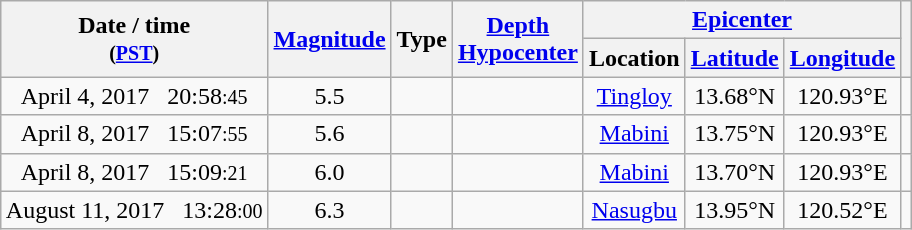<table class="wikitable sortable" style="margin:1em auto; text-align: center;">
<tr>
<th rowspan="2">Date / time<br><small>(<a href='#'>PST</a>)</small></th>
<th rowspan="2"><a href='#'>Magnitude</a></th>
<th rowspan="2">Type</th>
<th rowspan="2"><a href='#'>Depth</a> <br><a href='#'>Hypocenter</a></th>
<th colspan="3"><a href='#'>Epicenter</a></th>
<th rowspan="2"></th>
</tr>
<tr>
<th>Location</th>
<th><a href='#'>Latitude</a></th>
<th><a href='#'>Longitude</a></th>
</tr>
<tr>
<td>April 4, 2017   20:58<small>:45</small></td>
<td>5.5</td>
<td></td>
<td></td>
<td><a href='#'>Tingloy</a></td>
<td>13.68°N</td>
<td>120.93°E</td>
<td></td>
</tr>
<tr>
<td>April 8, 2017   15:07<small>:55</small></td>
<td>5.6</td>
<td></td>
<td></td>
<td><a href='#'>Mabini</a></td>
<td>13.75°N</td>
<td>120.93°E</td>
<td></td>
</tr>
<tr>
<td>April 8, 2017   15:09<small>:21</small></td>
<td>6.0</td>
<td></td>
<td></td>
<td><a href='#'>Mabini</a></td>
<td>13.70°N</td>
<td>120.93°E</td>
<td></td>
</tr>
<tr>
<td>August 11, 2017   13:28<small>:00</small></td>
<td>6.3</td>
<td></td>
<td></td>
<td><a href='#'>Nasugbu</a></td>
<td>13.95°N</td>
<td>120.52°E</td>
<td></td>
</tr>
</table>
